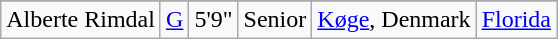<table class="wikitable sortable" style="text-align: center">
<tr align=center>
</tr>
<tr>
<td sortname>Alberte Rimdal</td>
<td><a href='#'>G</a></td>
<td>5'9"</td>
<td>Senior</td>
<td><a href='#'>Køge</a>, Denmark</td>
<td><a href='#'>Florida</a></td>
</tr>
</table>
